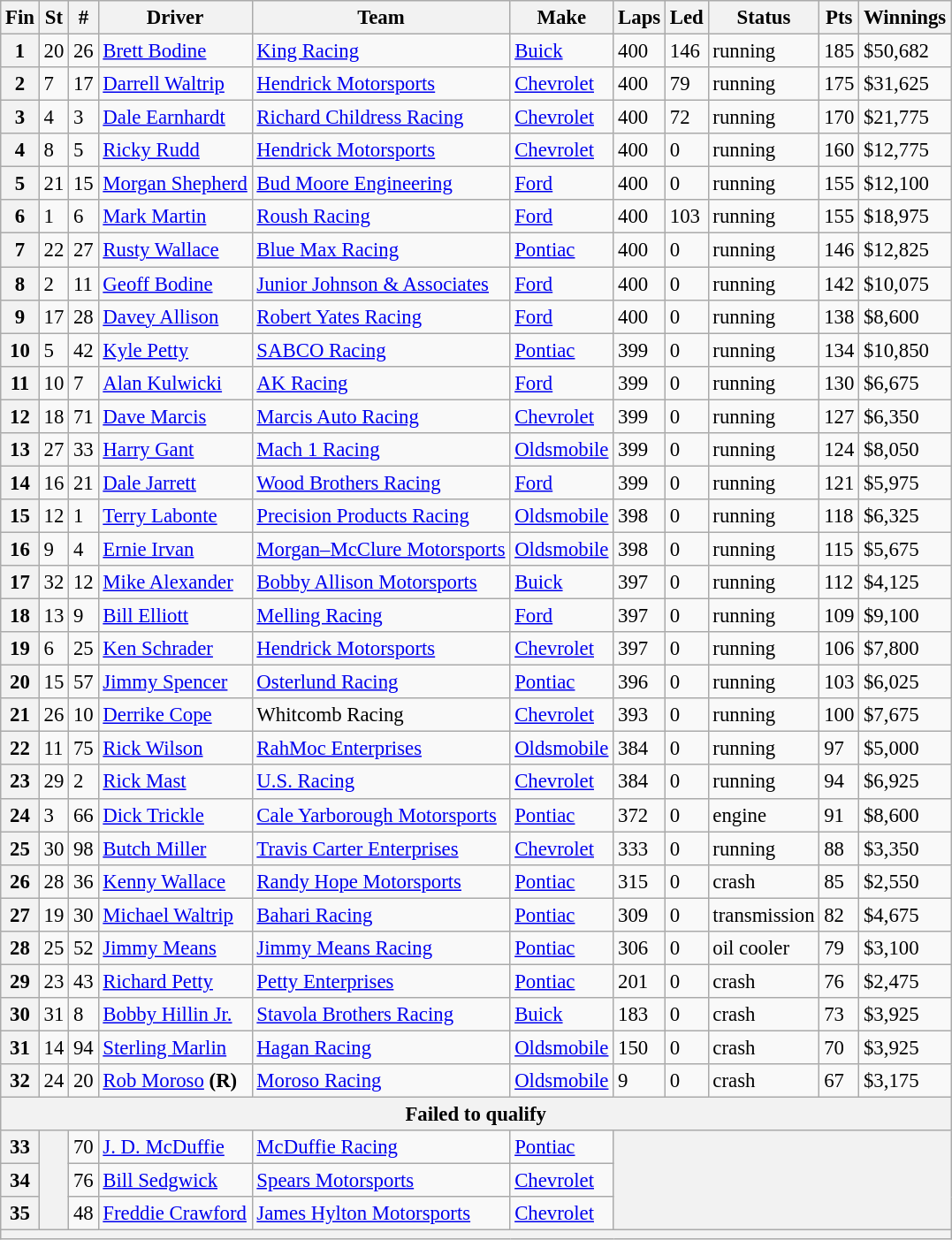<table class="wikitable" style="font-size:95%">
<tr>
<th>Fin</th>
<th>St</th>
<th>#</th>
<th>Driver</th>
<th>Team</th>
<th>Make</th>
<th>Laps</th>
<th>Led</th>
<th>Status</th>
<th>Pts</th>
<th>Winnings</th>
</tr>
<tr>
<th>1</th>
<td>20</td>
<td>26</td>
<td><a href='#'>Brett Bodine</a></td>
<td><a href='#'>King Racing</a></td>
<td><a href='#'>Buick</a></td>
<td>400</td>
<td>146</td>
<td>running</td>
<td>185</td>
<td>$50,682</td>
</tr>
<tr>
<th>2</th>
<td>7</td>
<td>17</td>
<td><a href='#'>Darrell Waltrip</a></td>
<td><a href='#'>Hendrick Motorsports</a></td>
<td><a href='#'>Chevrolet</a></td>
<td>400</td>
<td>79</td>
<td>running</td>
<td>175</td>
<td>$31,625</td>
</tr>
<tr>
<th>3</th>
<td>4</td>
<td>3</td>
<td><a href='#'>Dale Earnhardt</a></td>
<td><a href='#'>Richard Childress Racing</a></td>
<td><a href='#'>Chevrolet</a></td>
<td>400</td>
<td>72</td>
<td>running</td>
<td>170</td>
<td>$21,775</td>
</tr>
<tr>
<th>4</th>
<td>8</td>
<td>5</td>
<td><a href='#'>Ricky Rudd</a></td>
<td><a href='#'>Hendrick Motorsports</a></td>
<td><a href='#'>Chevrolet</a></td>
<td>400</td>
<td>0</td>
<td>running</td>
<td>160</td>
<td>$12,775</td>
</tr>
<tr>
<th>5</th>
<td>21</td>
<td>15</td>
<td><a href='#'>Morgan Shepherd</a></td>
<td><a href='#'>Bud Moore Engineering</a></td>
<td><a href='#'>Ford</a></td>
<td>400</td>
<td>0</td>
<td>running</td>
<td>155</td>
<td>$12,100</td>
</tr>
<tr>
<th>6</th>
<td>1</td>
<td>6</td>
<td><a href='#'>Mark Martin</a></td>
<td><a href='#'>Roush Racing</a></td>
<td><a href='#'>Ford</a></td>
<td>400</td>
<td>103</td>
<td>running</td>
<td>155</td>
<td>$18,975</td>
</tr>
<tr>
<th>7</th>
<td>22</td>
<td>27</td>
<td><a href='#'>Rusty Wallace</a></td>
<td><a href='#'>Blue Max Racing</a></td>
<td><a href='#'>Pontiac</a></td>
<td>400</td>
<td>0</td>
<td>running</td>
<td>146</td>
<td>$12,825</td>
</tr>
<tr>
<th>8</th>
<td>2</td>
<td>11</td>
<td><a href='#'>Geoff Bodine</a></td>
<td><a href='#'>Junior Johnson & Associates</a></td>
<td><a href='#'>Ford</a></td>
<td>400</td>
<td>0</td>
<td>running</td>
<td>142</td>
<td>$10,075</td>
</tr>
<tr>
<th>9</th>
<td>17</td>
<td>28</td>
<td><a href='#'>Davey Allison</a></td>
<td><a href='#'>Robert Yates Racing</a></td>
<td><a href='#'>Ford</a></td>
<td>400</td>
<td>0</td>
<td>running</td>
<td>138</td>
<td>$8,600</td>
</tr>
<tr>
<th>10</th>
<td>5</td>
<td>42</td>
<td><a href='#'>Kyle Petty</a></td>
<td><a href='#'>SABCO Racing</a></td>
<td><a href='#'>Pontiac</a></td>
<td>399</td>
<td>0</td>
<td>running</td>
<td>134</td>
<td>$10,850</td>
</tr>
<tr>
<th>11</th>
<td>10</td>
<td>7</td>
<td><a href='#'>Alan Kulwicki</a></td>
<td><a href='#'>AK Racing</a></td>
<td><a href='#'>Ford</a></td>
<td>399</td>
<td>0</td>
<td>running</td>
<td>130</td>
<td>$6,675</td>
</tr>
<tr>
<th>12</th>
<td>18</td>
<td>71</td>
<td><a href='#'>Dave Marcis</a></td>
<td><a href='#'>Marcis Auto Racing</a></td>
<td><a href='#'>Chevrolet</a></td>
<td>399</td>
<td>0</td>
<td>running</td>
<td>127</td>
<td>$6,350</td>
</tr>
<tr>
<th>13</th>
<td>27</td>
<td>33</td>
<td><a href='#'>Harry Gant</a></td>
<td><a href='#'>Mach 1 Racing</a></td>
<td><a href='#'>Oldsmobile</a></td>
<td>399</td>
<td>0</td>
<td>running</td>
<td>124</td>
<td>$8,050</td>
</tr>
<tr>
<th>14</th>
<td>16</td>
<td>21</td>
<td><a href='#'>Dale Jarrett</a></td>
<td><a href='#'>Wood Brothers Racing</a></td>
<td><a href='#'>Ford</a></td>
<td>399</td>
<td>0</td>
<td>running</td>
<td>121</td>
<td>$5,975</td>
</tr>
<tr>
<th>15</th>
<td>12</td>
<td>1</td>
<td><a href='#'>Terry Labonte</a></td>
<td><a href='#'>Precision Products Racing</a></td>
<td><a href='#'>Oldsmobile</a></td>
<td>398</td>
<td>0</td>
<td>running</td>
<td>118</td>
<td>$6,325</td>
</tr>
<tr>
<th>16</th>
<td>9</td>
<td>4</td>
<td><a href='#'>Ernie Irvan</a></td>
<td><a href='#'>Morgan–McClure Motorsports</a></td>
<td><a href='#'>Oldsmobile</a></td>
<td>398</td>
<td>0</td>
<td>running</td>
<td>115</td>
<td>$5,675</td>
</tr>
<tr>
<th>17</th>
<td>32</td>
<td>12</td>
<td><a href='#'>Mike Alexander</a></td>
<td><a href='#'>Bobby Allison Motorsports</a></td>
<td><a href='#'>Buick</a></td>
<td>397</td>
<td>0</td>
<td>running</td>
<td>112</td>
<td>$4,125</td>
</tr>
<tr>
<th>18</th>
<td>13</td>
<td>9</td>
<td><a href='#'>Bill Elliott</a></td>
<td><a href='#'>Melling Racing</a></td>
<td><a href='#'>Ford</a></td>
<td>397</td>
<td>0</td>
<td>running</td>
<td>109</td>
<td>$9,100</td>
</tr>
<tr>
<th>19</th>
<td>6</td>
<td>25</td>
<td><a href='#'>Ken Schrader</a></td>
<td><a href='#'>Hendrick Motorsports</a></td>
<td><a href='#'>Chevrolet</a></td>
<td>397</td>
<td>0</td>
<td>running</td>
<td>106</td>
<td>$7,800</td>
</tr>
<tr>
<th>20</th>
<td>15</td>
<td>57</td>
<td><a href='#'>Jimmy Spencer</a></td>
<td><a href='#'>Osterlund Racing</a></td>
<td><a href='#'>Pontiac</a></td>
<td>396</td>
<td>0</td>
<td>running</td>
<td>103</td>
<td>$6,025</td>
</tr>
<tr>
<th>21</th>
<td>26</td>
<td>10</td>
<td><a href='#'>Derrike Cope</a></td>
<td>Whitcomb Racing</td>
<td><a href='#'>Chevrolet</a></td>
<td>393</td>
<td>0</td>
<td>running</td>
<td>100</td>
<td>$7,675</td>
</tr>
<tr>
<th>22</th>
<td>11</td>
<td>75</td>
<td><a href='#'>Rick Wilson</a></td>
<td><a href='#'>RahMoc Enterprises</a></td>
<td><a href='#'>Oldsmobile</a></td>
<td>384</td>
<td>0</td>
<td>running</td>
<td>97</td>
<td>$5,000</td>
</tr>
<tr>
<th>23</th>
<td>29</td>
<td>2</td>
<td><a href='#'>Rick Mast</a></td>
<td><a href='#'>U.S. Racing</a></td>
<td><a href='#'>Chevrolet</a></td>
<td>384</td>
<td>0</td>
<td>running</td>
<td>94</td>
<td>$6,925</td>
</tr>
<tr>
<th>24</th>
<td>3</td>
<td>66</td>
<td><a href='#'>Dick Trickle</a></td>
<td><a href='#'>Cale Yarborough Motorsports</a></td>
<td><a href='#'>Pontiac</a></td>
<td>372</td>
<td>0</td>
<td>engine</td>
<td>91</td>
<td>$8,600</td>
</tr>
<tr>
<th>25</th>
<td>30</td>
<td>98</td>
<td><a href='#'>Butch Miller</a></td>
<td><a href='#'>Travis Carter Enterprises</a></td>
<td><a href='#'>Chevrolet</a></td>
<td>333</td>
<td>0</td>
<td>running</td>
<td>88</td>
<td>$3,350</td>
</tr>
<tr>
<th>26</th>
<td>28</td>
<td>36</td>
<td><a href='#'>Kenny Wallace</a></td>
<td><a href='#'>Randy Hope Motorsports</a></td>
<td><a href='#'>Pontiac</a></td>
<td>315</td>
<td>0</td>
<td>crash</td>
<td>85</td>
<td>$2,550</td>
</tr>
<tr>
<th>27</th>
<td>19</td>
<td>30</td>
<td><a href='#'>Michael Waltrip</a></td>
<td><a href='#'>Bahari Racing</a></td>
<td><a href='#'>Pontiac</a></td>
<td>309</td>
<td>0</td>
<td>transmission</td>
<td>82</td>
<td>$4,675</td>
</tr>
<tr>
<th>28</th>
<td>25</td>
<td>52</td>
<td><a href='#'>Jimmy Means</a></td>
<td><a href='#'>Jimmy Means Racing</a></td>
<td><a href='#'>Pontiac</a></td>
<td>306</td>
<td>0</td>
<td>oil cooler</td>
<td>79</td>
<td>$3,100</td>
</tr>
<tr>
<th>29</th>
<td>23</td>
<td>43</td>
<td><a href='#'>Richard Petty</a></td>
<td><a href='#'>Petty Enterprises</a></td>
<td><a href='#'>Pontiac</a></td>
<td>201</td>
<td>0</td>
<td>crash</td>
<td>76</td>
<td>$2,475</td>
</tr>
<tr>
<th>30</th>
<td>31</td>
<td>8</td>
<td><a href='#'>Bobby Hillin Jr.</a></td>
<td><a href='#'>Stavola Brothers Racing</a></td>
<td><a href='#'>Buick</a></td>
<td>183</td>
<td>0</td>
<td>crash</td>
<td>73</td>
<td>$3,925</td>
</tr>
<tr>
<th>31</th>
<td>14</td>
<td>94</td>
<td><a href='#'>Sterling Marlin</a></td>
<td><a href='#'>Hagan Racing</a></td>
<td><a href='#'>Oldsmobile</a></td>
<td>150</td>
<td>0</td>
<td>crash</td>
<td>70</td>
<td>$3,925</td>
</tr>
<tr>
<th>32</th>
<td>24</td>
<td>20</td>
<td><a href='#'>Rob Moroso</a> <strong>(R)</strong></td>
<td><a href='#'>Moroso Racing</a></td>
<td><a href='#'>Oldsmobile</a></td>
<td>9</td>
<td>0</td>
<td>crash</td>
<td>67</td>
<td>$3,175</td>
</tr>
<tr>
<th colspan="11">Failed to qualify</th>
</tr>
<tr>
<th>33</th>
<th rowspan="3"></th>
<td>70</td>
<td><a href='#'>J. D. McDuffie</a></td>
<td><a href='#'>McDuffie Racing</a></td>
<td><a href='#'>Pontiac</a></td>
<th colspan="5" rowspan="3"></th>
</tr>
<tr>
<th>34</th>
<td>76</td>
<td><a href='#'>Bill Sedgwick</a></td>
<td><a href='#'>Spears Motorsports</a></td>
<td><a href='#'>Chevrolet</a></td>
</tr>
<tr>
<th>35</th>
<td>48</td>
<td><a href='#'>Freddie Crawford</a></td>
<td><a href='#'>James Hylton Motorsports</a></td>
<td><a href='#'>Chevrolet</a></td>
</tr>
<tr>
<th colspan="11"></th>
</tr>
</table>
